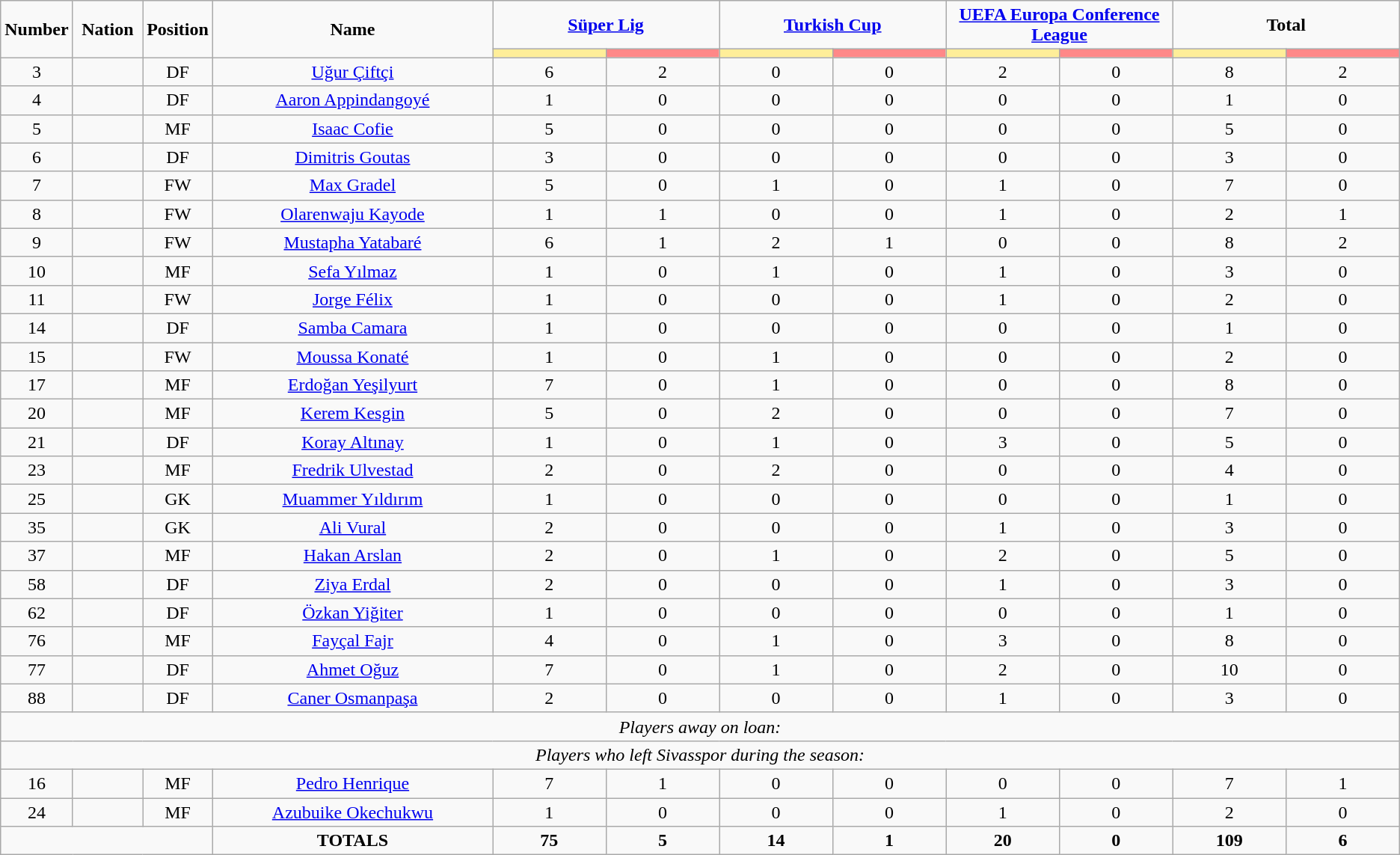<table class="wikitable" style="text-align:center;">
<tr>
<td rowspan="2"  style="width:5%; text-align:center;"><strong>Number</strong></td>
<td rowspan="2"  style="width:5%; text-align:center;"><strong>Nation</strong></td>
<td rowspan="2"  style="width:5%; text-align:center;"><strong>Position</strong></td>
<td rowspan="2"  style="width:20%; text-align:center;"><strong>Name</strong></td>
<td colspan="2" style="text-align:center;"><strong><a href='#'>Süper Lig</a></strong></td>
<td colspan="2" style="text-align:center;"><strong><a href='#'>Turkish Cup</a></strong></td>
<td colspan="2" style="text-align:center;"><strong><a href='#'>UEFA Europa Conference League</a></strong></td>
<td colspan="2" style="text-align:center;"><strong>Total</strong></td>
</tr>
<tr>
<th style="width:60px; background:#fe9;"></th>
<th style="width:60px; background:#ff8888;"></th>
<th style="width:60px; background:#fe9;"></th>
<th style="width:60px; background:#ff8888;"></th>
<th style="width:60px; background:#fe9;"></th>
<th style="width:60px; background:#ff8888;"></th>
<th style="width:60px; background:#fe9;"></th>
<th style="width:60px; background:#ff8888;"></th>
</tr>
<tr>
<td>3</td>
<td></td>
<td>DF</td>
<td><a href='#'>Uğur Çiftçi</a></td>
<td>6</td>
<td>2</td>
<td>0</td>
<td>0</td>
<td>2</td>
<td>0</td>
<td>8</td>
<td>2</td>
</tr>
<tr>
<td>4</td>
<td></td>
<td>DF</td>
<td><a href='#'>Aaron Appindangoyé</a></td>
<td>1</td>
<td>0</td>
<td>0</td>
<td>0</td>
<td>0</td>
<td>0</td>
<td>1</td>
<td>0</td>
</tr>
<tr>
<td>5</td>
<td></td>
<td>MF</td>
<td><a href='#'>Isaac Cofie</a></td>
<td>5</td>
<td>0</td>
<td>0</td>
<td>0</td>
<td>0</td>
<td>0</td>
<td>5</td>
<td>0</td>
</tr>
<tr>
<td>6</td>
<td></td>
<td>DF</td>
<td><a href='#'>Dimitris Goutas</a></td>
<td>3</td>
<td>0</td>
<td>0</td>
<td>0</td>
<td>0</td>
<td>0</td>
<td>3</td>
<td>0</td>
</tr>
<tr>
<td>7</td>
<td></td>
<td>FW</td>
<td><a href='#'>Max Gradel</a></td>
<td>5</td>
<td>0</td>
<td>1</td>
<td>0</td>
<td>1</td>
<td>0</td>
<td>7</td>
<td>0</td>
</tr>
<tr>
<td>8</td>
<td></td>
<td>FW</td>
<td><a href='#'>Olarenwaju Kayode</a></td>
<td>1</td>
<td>1</td>
<td>0</td>
<td>0</td>
<td>1</td>
<td>0</td>
<td>2</td>
<td>1</td>
</tr>
<tr>
<td>9</td>
<td></td>
<td>FW</td>
<td><a href='#'>Mustapha Yatabaré</a></td>
<td>6</td>
<td>1</td>
<td>2</td>
<td>1</td>
<td>0</td>
<td>0</td>
<td>8</td>
<td>2</td>
</tr>
<tr>
<td>10</td>
<td></td>
<td>MF</td>
<td><a href='#'>Sefa Yılmaz</a></td>
<td>1</td>
<td>0</td>
<td>1</td>
<td>0</td>
<td>1</td>
<td>0</td>
<td>3</td>
<td>0</td>
</tr>
<tr>
<td>11</td>
<td></td>
<td>FW</td>
<td><a href='#'>Jorge Félix</a></td>
<td>1</td>
<td>0</td>
<td>0</td>
<td>0</td>
<td>1</td>
<td>0</td>
<td>2</td>
<td>0</td>
</tr>
<tr>
<td>14</td>
<td></td>
<td>DF</td>
<td><a href='#'>Samba Camara</a></td>
<td>1</td>
<td>0</td>
<td>0</td>
<td>0</td>
<td>0</td>
<td>0</td>
<td>1</td>
<td>0</td>
</tr>
<tr>
<td>15</td>
<td></td>
<td>FW</td>
<td><a href='#'>Moussa Konaté</a></td>
<td>1</td>
<td>0</td>
<td>1</td>
<td>0</td>
<td>0</td>
<td>0</td>
<td>2</td>
<td>0</td>
</tr>
<tr>
<td>17</td>
<td></td>
<td>MF</td>
<td><a href='#'>Erdoğan Yeşilyurt</a></td>
<td>7</td>
<td>0</td>
<td>1</td>
<td>0</td>
<td>0</td>
<td>0</td>
<td>8</td>
<td>0</td>
</tr>
<tr>
<td>20</td>
<td></td>
<td>MF</td>
<td><a href='#'>Kerem Kesgin</a></td>
<td>5</td>
<td>0</td>
<td>2</td>
<td>0</td>
<td>0</td>
<td>0</td>
<td>7</td>
<td>0</td>
</tr>
<tr>
<td>21</td>
<td></td>
<td>DF</td>
<td><a href='#'>Koray Altınay</a></td>
<td>1</td>
<td>0</td>
<td>1</td>
<td>0</td>
<td>3</td>
<td>0</td>
<td>5</td>
<td>0</td>
</tr>
<tr>
<td>23</td>
<td></td>
<td>MF</td>
<td><a href='#'>Fredrik Ulvestad</a></td>
<td>2</td>
<td>0</td>
<td>2</td>
<td>0</td>
<td>0</td>
<td>0</td>
<td>4</td>
<td>0</td>
</tr>
<tr>
<td>25</td>
<td></td>
<td>GK</td>
<td><a href='#'>Muammer Yıldırım</a></td>
<td>1</td>
<td>0</td>
<td>0</td>
<td>0</td>
<td>0</td>
<td>0</td>
<td>1</td>
<td>0</td>
</tr>
<tr>
<td>35</td>
<td></td>
<td>GK</td>
<td><a href='#'>Ali Vural</a></td>
<td>2</td>
<td>0</td>
<td>0</td>
<td>0</td>
<td>1</td>
<td>0</td>
<td>3</td>
<td>0</td>
</tr>
<tr>
<td>37</td>
<td></td>
<td>MF</td>
<td><a href='#'>Hakan Arslan</a></td>
<td>2</td>
<td>0</td>
<td>1</td>
<td>0</td>
<td>2</td>
<td>0</td>
<td>5</td>
<td>0</td>
</tr>
<tr>
<td>58</td>
<td></td>
<td>DF</td>
<td><a href='#'>Ziya Erdal</a></td>
<td>2</td>
<td>0</td>
<td>0</td>
<td>0</td>
<td>1</td>
<td>0</td>
<td>3</td>
<td>0</td>
</tr>
<tr>
<td>62</td>
<td></td>
<td>DF</td>
<td><a href='#'>Özkan Yiğiter</a></td>
<td>1</td>
<td>0</td>
<td>0</td>
<td>0</td>
<td>0</td>
<td>0</td>
<td>1</td>
<td>0</td>
</tr>
<tr>
<td>76</td>
<td></td>
<td>MF</td>
<td><a href='#'>Fayçal Fajr</a></td>
<td>4</td>
<td>0</td>
<td>1</td>
<td>0</td>
<td>3</td>
<td>0</td>
<td>8</td>
<td>0</td>
</tr>
<tr>
<td>77</td>
<td></td>
<td>DF</td>
<td><a href='#'>Ahmet Oğuz</a></td>
<td>7</td>
<td>0</td>
<td>1</td>
<td>0</td>
<td>2</td>
<td>0</td>
<td>10</td>
<td>0</td>
</tr>
<tr>
<td>88</td>
<td></td>
<td>DF</td>
<td><a href='#'>Caner Osmanpaşa</a></td>
<td>2</td>
<td>0</td>
<td>0</td>
<td>0</td>
<td>1</td>
<td>0</td>
<td>3</td>
<td>0</td>
</tr>
<tr>
<td colspan="14"><em>Players away on loan:</em></td>
</tr>
<tr>
<td colspan="14"><em>Players who left Sivasspor during the season:</em></td>
</tr>
<tr>
<td>16</td>
<td></td>
<td>MF</td>
<td><a href='#'>Pedro Henrique</a></td>
<td>7</td>
<td>1</td>
<td>0</td>
<td>0</td>
<td>0</td>
<td>0</td>
<td>7</td>
<td>1</td>
</tr>
<tr>
<td>24</td>
<td></td>
<td>MF</td>
<td><a href='#'>Azubuike Okechukwu</a></td>
<td>1</td>
<td>0</td>
<td>0</td>
<td>0</td>
<td>1</td>
<td>0</td>
<td>2</td>
<td>0</td>
</tr>
<tr>
<td colspan="3"></td>
<td><strong>TOTALS</strong></td>
<td><strong>75</strong></td>
<td><strong>5</strong></td>
<td><strong>14</strong></td>
<td><strong>1</strong></td>
<td><strong>20</strong></td>
<td><strong>0</strong></td>
<td><strong>109</strong></td>
<td><strong>6</strong></td>
</tr>
</table>
